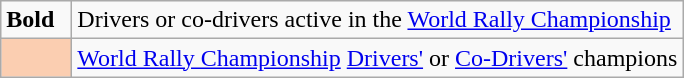<table class="wikitable">
<tr>
<td><strong>Bold</strong></td>
<td>Drivers or co-drivers active in the <a href='#'>World Rally Championship</a></td>
</tr>
<tr>
<td width=40px bgcolor=fbceb1></td>
<td><a href='#'>World Rally Championship</a> <a href='#'>Drivers'</a> or <a href='#'>Co-Drivers'</a> champions</td>
</tr>
</table>
